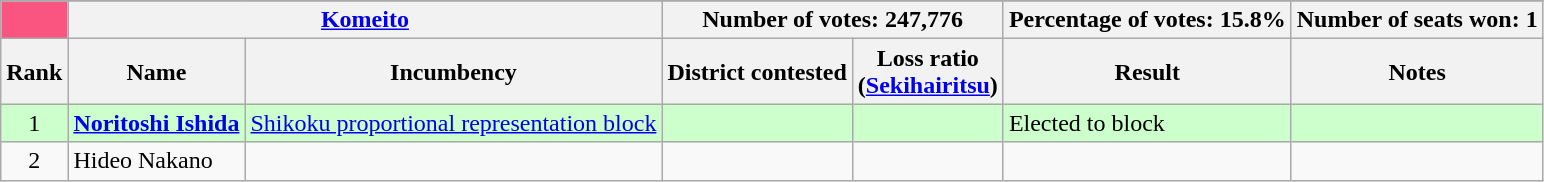<table class="wikitable sortable" style="text-align: center; ">
<tr ------------------>
</tr>
<tr class="vcard">
<th style="background-color: #F95580; width: 5px;"></th>
<th colspan="2" align="center"><a href='#'>Komeito</a></th>
<th colspan="2" align="center">Number of votes: 247,776</th>
<th colspan="1" align="center">Percentage of votes: 15.8%</th>
<th colspan="2" align="center">Number of seats won: 1</th>
</tr>
<tr>
<th>Rank</th>
<th>Name</th>
<th>Incumbency</th>
<th>District contested</th>
<th>Loss ratio<br>(<a href='#'>Sekihairitsu</a>)</th>
<th>Result</th>
<th>Notes</th>
</tr>
<tr style="display:none;">
<td>99999</td>
<td>AAA</td>
<td>AAA</td>
<td>AAA</td>
<td>99999</td>
<td>AAA </td>
</tr>
<tr style="display:none;">
<td>000</td>
<td>ZZZ</td>
<td>ZZZ</td>
<td>ZZZ</td>
<td>000</td>
<td>ZZZ</td>
</tr>
<tr style="background-color:#cfc;">
<td>1</td>
<td style="text-align:left;"><span></span> <strong><a href='#'>Noritoshi Ishida</a></strong></td>
<td><span></span><a href='#'>Shikoku proportional representation block</a></td>
<td><span></span></td>
<td></td>
<td style="text-align:left;"><span></span> Elected to block</td>
<td align=left><span></span></td>
</tr>
<tr>
<td>2</td>
<td style="text-align:left;"><span></span> Hideo Nakano</td>
<td><span></span></td>
<td><span></span></td>
<td></td>
<td style="text-align:left;"><span></span></td>
<td align=left><span></span></td>
</tr>
</table>
